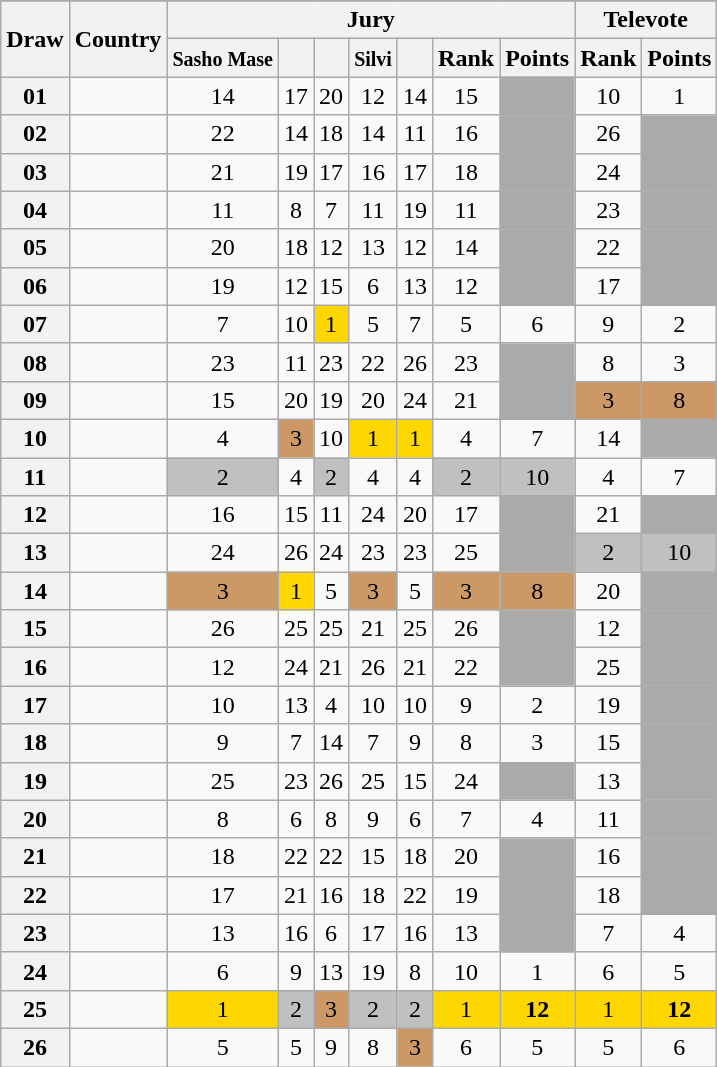<table class="sortable wikitable collapsible plainrowheaders" style="text-align:center;">
<tr>
</tr>
<tr>
<th scope="col" rowspan="2">Draw</th>
<th scope="col" rowspan="2">Country</th>
<th scope="col" colspan="7">Jury</th>
<th scope="col" colspan="2">Televote</th>
</tr>
<tr>
<th scope="col"><small>Sasho Mase</small></th>
<th scope="col"><small></small></th>
<th scope="col"><small></small></th>
<th scope="col"><small>Silvi</small></th>
<th scope="col"><small></small></th>
<th scope="col">Rank</th>
<th scope="col">Points</th>
<th scope="col">Rank</th>
<th scope="col">Points</th>
</tr>
<tr>
<th scope="row" style="text-align:center;">01</th>
<td style="text-align:left;"></td>
<td>14</td>
<td>17</td>
<td>20</td>
<td>12</td>
<td>14</td>
<td>15</td>
<td style="background:#AAAAAA;"></td>
<td>10</td>
<td>1</td>
</tr>
<tr>
<th scope="row" style="text-align:center;">02</th>
<td style="text-align:left;"></td>
<td>22</td>
<td>14</td>
<td>18</td>
<td>14</td>
<td>11</td>
<td>16</td>
<td style="background:#AAAAAA;"></td>
<td>26</td>
<td style="background:#AAAAAA;"></td>
</tr>
<tr>
<th scope="row" style="text-align:center;">03</th>
<td style="text-align:left;"></td>
<td>21</td>
<td>19</td>
<td>17</td>
<td>16</td>
<td>17</td>
<td>18</td>
<td style="background:#AAAAAA;"></td>
<td>24</td>
<td style="background:#AAAAAA;"></td>
</tr>
<tr>
<th scope="row" style="text-align:center;">04</th>
<td style="text-align:left;"></td>
<td>11</td>
<td>8</td>
<td>7</td>
<td>11</td>
<td>19</td>
<td>11</td>
<td style="background:#AAAAAA;"></td>
<td>23</td>
<td style="background:#AAAAAA;"></td>
</tr>
<tr>
<th scope="row" style="text-align:center;">05</th>
<td style="text-align:left;"></td>
<td>20</td>
<td>18</td>
<td>12</td>
<td>13</td>
<td>12</td>
<td>14</td>
<td style="background:#AAAAAA;"></td>
<td>22</td>
<td style="background:#AAAAAA;"></td>
</tr>
<tr>
<th scope="row" style="text-align:center;">06</th>
<td style="text-align:left;"></td>
<td>19</td>
<td>12</td>
<td>15</td>
<td>6</td>
<td>13</td>
<td>12</td>
<td style="background:#AAAAAA;"></td>
<td>17</td>
<td style="background:#AAAAAA;"></td>
</tr>
<tr>
<th scope="row" style="text-align:center;">07</th>
<td style="text-align:left;"></td>
<td>7</td>
<td>10</td>
<td style="background:gold;">1</td>
<td>5</td>
<td>7</td>
<td>5</td>
<td>6</td>
<td>9</td>
<td>2</td>
</tr>
<tr>
<th scope="row" style="text-align:center;">08</th>
<td style="text-align:left;"></td>
<td>23</td>
<td>11</td>
<td>23</td>
<td>22</td>
<td>26</td>
<td>23</td>
<td style="background:#AAAAAA;"></td>
<td>8</td>
<td>3</td>
</tr>
<tr>
<th scope="row" style="text-align:center;">09</th>
<td style="text-align:left;"></td>
<td>15</td>
<td>20</td>
<td>19</td>
<td>20</td>
<td>24</td>
<td>21</td>
<td style="background:#AAAAAA;"></td>
<td style="background:#CC9966;">3</td>
<td style="background:#CC9966;">8</td>
</tr>
<tr>
<th scope="row" style="text-align:center;">10</th>
<td style="text-align:left;"></td>
<td>4</td>
<td style="background:#CC9966;">3</td>
<td>10</td>
<td style="background:gold;">1</td>
<td style="background:gold;">1</td>
<td>4</td>
<td>7</td>
<td>14</td>
<td style="background:#AAAAAA;"></td>
</tr>
<tr>
<th scope="row" style="text-align:center;">11</th>
<td style="text-align:left;"></td>
<td style="background:silver;">2</td>
<td>4</td>
<td style="background:silver;">2</td>
<td>4</td>
<td>4</td>
<td style="background:silver;">2</td>
<td style="background:silver;">10</td>
<td>4</td>
<td>7</td>
</tr>
<tr>
<th scope="row" style="text-align:center;">12</th>
<td style="text-align:left;"></td>
<td>16</td>
<td>15</td>
<td>11</td>
<td>24</td>
<td>20</td>
<td>17</td>
<td style="background:#AAAAAA;"></td>
<td>21</td>
<td style="background:#AAAAAA;"></td>
</tr>
<tr>
<th scope="row" style="text-align:center;">13</th>
<td style="text-align:left;"></td>
<td>24</td>
<td>26</td>
<td>24</td>
<td>23</td>
<td>23</td>
<td>25</td>
<td style="background:#AAAAAA;"></td>
<td style="background:silver;">2</td>
<td style="background:silver;">10</td>
</tr>
<tr>
<th scope="row" style="text-align:center;">14</th>
<td style="text-align:left;"></td>
<td style="background:#CC9966;">3</td>
<td style="background:gold;">1</td>
<td>5</td>
<td style="background:#CC9966;">3</td>
<td>5</td>
<td style="background:#CC9966;">3</td>
<td style="background:#CC9966;">8</td>
<td>20</td>
<td style="background:#AAAAAA;"></td>
</tr>
<tr>
<th scope="row" style="text-align:center;">15</th>
<td style="text-align:left;"></td>
<td>26</td>
<td>25</td>
<td>25</td>
<td>21</td>
<td>25</td>
<td>26</td>
<td style="background:#AAAAAA;"></td>
<td>12</td>
<td style="background:#AAAAAA;"></td>
</tr>
<tr>
<th scope="row" style="text-align:center;">16</th>
<td style="text-align:left;"></td>
<td>12</td>
<td>24</td>
<td>21</td>
<td>26</td>
<td>21</td>
<td>22</td>
<td style="background:#AAAAAA;"></td>
<td>25</td>
<td style="background:#AAAAAA;"></td>
</tr>
<tr>
<th scope="row" style="text-align:center;">17</th>
<td style="text-align:left;"></td>
<td>10</td>
<td>13</td>
<td>4</td>
<td>10</td>
<td>10</td>
<td>9</td>
<td>2</td>
<td>19</td>
<td style="background:#AAAAAA;"></td>
</tr>
<tr>
<th scope="row" style="text-align:center;">18</th>
<td style="text-align:left;"></td>
<td>9</td>
<td>7</td>
<td>14</td>
<td>7</td>
<td>9</td>
<td>8</td>
<td>3</td>
<td>15</td>
<td style="background:#AAAAAA;"></td>
</tr>
<tr>
<th scope="row" style="text-align:center;">19</th>
<td style="text-align:left;"></td>
<td>25</td>
<td>23</td>
<td>26</td>
<td>25</td>
<td>15</td>
<td>24</td>
<td style="background:#AAAAAA;"></td>
<td>13</td>
<td style="background:#AAAAAA;"></td>
</tr>
<tr>
<th scope="row" style="text-align:center;">20</th>
<td style="text-align:left;"></td>
<td>8</td>
<td>6</td>
<td>8</td>
<td>9</td>
<td>6</td>
<td>7</td>
<td>4</td>
<td>11</td>
<td style="background:#AAAAAA;"></td>
</tr>
<tr>
<th scope="row" style="text-align:center;">21</th>
<td style="text-align:left;"></td>
<td>18</td>
<td>22</td>
<td>22</td>
<td>15</td>
<td>18</td>
<td>20</td>
<td style="background:#AAAAAA;"></td>
<td>16</td>
<td style="background:#AAAAAA;"></td>
</tr>
<tr>
<th scope="row" style="text-align:center;">22</th>
<td style="text-align:left;"></td>
<td>17</td>
<td>21</td>
<td>16</td>
<td>18</td>
<td>22</td>
<td>19</td>
<td style="background:#AAAAAA;"></td>
<td>18</td>
<td style="background:#AAAAAA;"></td>
</tr>
<tr>
<th scope="row" style="text-align:center;">23</th>
<td style="text-align:left;"></td>
<td>13</td>
<td>16</td>
<td>6</td>
<td>17</td>
<td>16</td>
<td>13</td>
<td style="background:#AAAAAA;"></td>
<td>7</td>
<td>4</td>
</tr>
<tr>
<th scope="row" style="text-align:center;">24</th>
<td style="text-align:left;"></td>
<td>6</td>
<td>9</td>
<td>13</td>
<td>19</td>
<td>8</td>
<td>10</td>
<td>1</td>
<td>6</td>
<td>5</td>
</tr>
<tr>
<th scope="row" style="text-align:center;">25</th>
<td style="text-align:left;"></td>
<td style="background:gold;">1</td>
<td style="background:silver;">2</td>
<td style="background:#CC9966;">3</td>
<td style="background:silver;">2</td>
<td style="background:silver;">2</td>
<td style="background:gold;">1</td>
<td style="background:gold;"><strong>12</strong></td>
<td style="background:gold;">1</td>
<td style="background:gold;"><strong>12</strong></td>
</tr>
<tr>
<th scope="row" style="text-align:center;">26</th>
<td style="text-align:left;"></td>
<td>5</td>
<td>5</td>
<td>9</td>
<td>8</td>
<td style="background:#CC9966;">3</td>
<td>6</td>
<td>5</td>
<td>5</td>
<td>6</td>
</tr>
</table>
